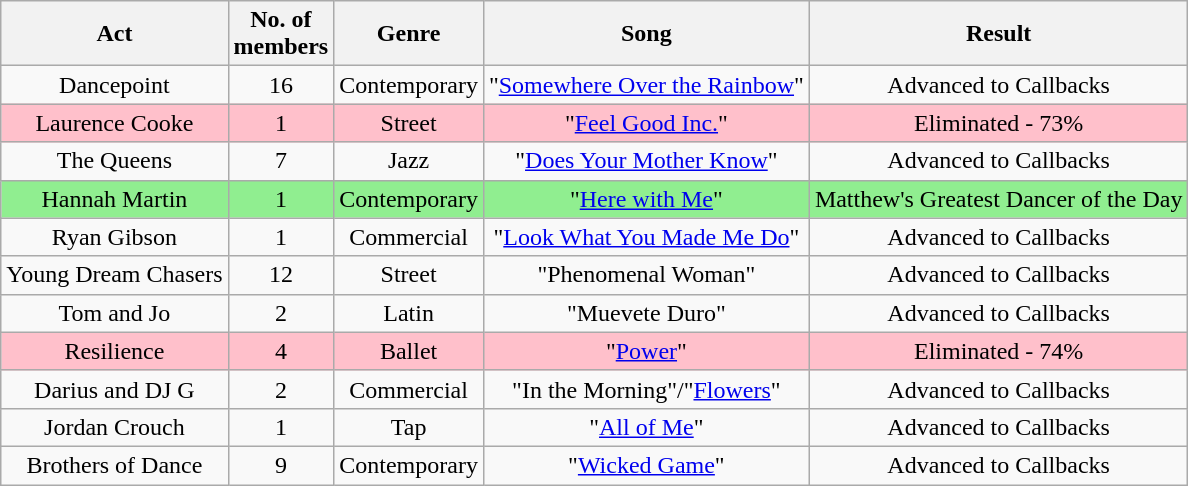<table class="wikitable sortable" style="text-align:center">
<tr>
<th>Act</th>
<th>No. of<br>members</th>
<th>Genre</th>
<th>Song</th>
<th>Result</th>
</tr>
<tr>
<td>Dancepoint</td>
<td>16</td>
<td>Contemporary</td>
<td>"<a href='#'>Somewhere Over the Rainbow</a>"</td>
<td>Advanced to Callbacks</td>
</tr>
<tr style="background:pink;">
<td>Laurence Cooke</td>
<td>1</td>
<td>Street</td>
<td>"<a href='#'>Feel Good Inc.</a>"</td>
<td>Eliminated - 73%</td>
</tr>
<tr>
<td>The Queens</td>
<td>7</td>
<td>Jazz</td>
<td>"<a href='#'>Does Your Mother Know</a>"</td>
<td>Advanced to Callbacks</td>
</tr>
<tr style="background:lightgreen;">
<td>Hannah Martin</td>
<td>1</td>
<td>Contemporary</td>
<td>"<a href='#'>Here with Me</a>"</td>
<td>Matthew's Greatest Dancer of the Day</td>
</tr>
<tr>
<td>Ryan Gibson</td>
<td>1</td>
<td>Commercial</td>
<td>"<a href='#'>Look What You Made Me Do</a>"</td>
<td>Advanced to Callbacks</td>
</tr>
<tr>
<td>Young Dream Chasers</td>
<td>12</td>
<td>Street</td>
<td>"Phenomenal Woman"</td>
<td>Advanced to Callbacks</td>
</tr>
<tr>
<td>Tom and Jo</td>
<td>2</td>
<td>Latin</td>
<td>"Muevete Duro"</td>
<td>Advanced to Callbacks</td>
</tr>
<tr style="background:pink;">
<td>Resilience</td>
<td>4</td>
<td>Ballet</td>
<td>"<a href='#'>Power</a>"</td>
<td>Eliminated - 74%</td>
</tr>
<tr>
<td>Darius and DJ G</td>
<td>2</td>
<td>Commercial</td>
<td>"In the Morning"/"<a href='#'>Flowers</a>"</td>
<td>Advanced to Callbacks</td>
</tr>
<tr>
<td>Jordan Crouch</td>
<td>1</td>
<td>Tap</td>
<td>"<a href='#'>All of Me</a>"</td>
<td>Advanced to Callbacks</td>
</tr>
<tr>
<td>Brothers of Dance</td>
<td>9</td>
<td>Contemporary</td>
<td>"<a href='#'>Wicked Game</a>"</td>
<td>Advanced to Callbacks</td>
</tr>
</table>
